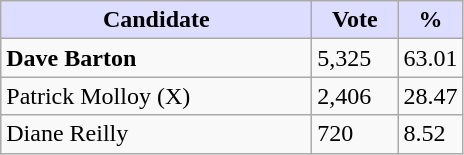<table class="wikitable">
<tr>
<th style="background:#ddf; width:200px;">Candidate</th>
<th style="background:#ddf; width:50px;">Vote</th>
<th style="background:#ddf; width:30px;">%</th>
</tr>
<tr>
<td><strong>Dave Barton</strong></td>
<td>5,325</td>
<td>63.01</td>
</tr>
<tr>
<td>Patrick Molloy (X)</td>
<td>2,406</td>
<td>28.47</td>
</tr>
<tr>
<td>Diane Reilly</td>
<td>720</td>
<td>8.52</td>
</tr>
</table>
